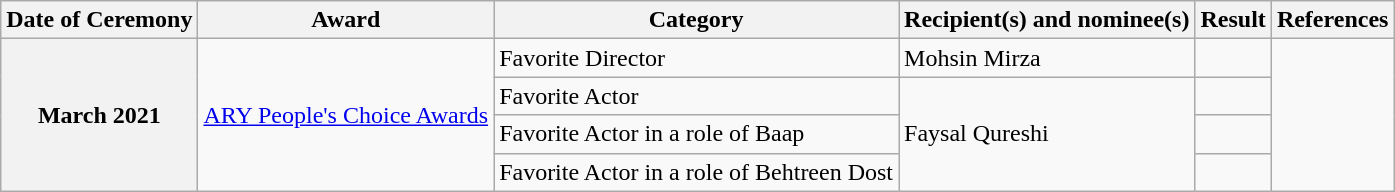<table class="wikitable sortable">
<tr>
<th>Date of Ceremony</th>
<th>Award</th>
<th>Category</th>
<th>Recipient(s) and nominee(s)</th>
<th>Result</th>
<th>References</th>
</tr>
<tr>
<th rowspan="4">March 2021</th>
<td rowspan="4"><a href='#'>ARY People's Choice Awards</a></td>
<td>Favorite Director</td>
<td>Mohsin Mirza</td>
<td></td>
<td rowspan="4"></td>
</tr>
<tr>
<td>Favorite Actor</td>
<td rowspan=3>Faysal Qureshi</td>
<td></td>
</tr>
<tr>
<td>Favorite Actor in a role of Baap</td>
<td></td>
</tr>
<tr>
<td>Favorite Actor in a role of Behtreen Dost</td>
<td></td>
</tr>
</table>
